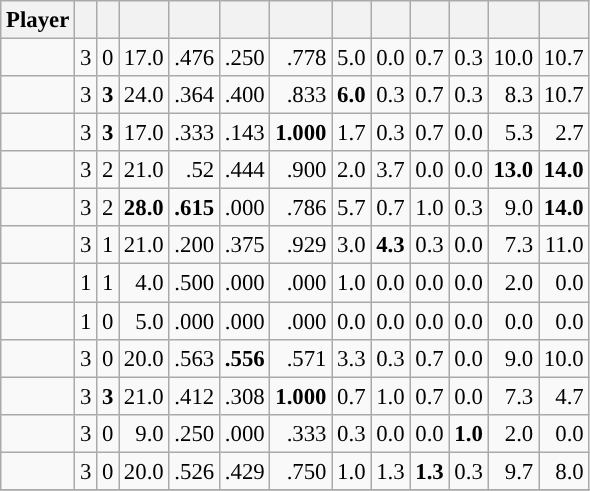<table class="wikitable sortable" style="font-size:95%; text-align:right">
<tr>
<th>Player</th>
<th></th>
<th></th>
<th></th>
<th></th>
<th></th>
<th></th>
<th></th>
<th></th>
<th></th>
<th></th>
<th></th>
<th></th>
</tr>
<tr>
<td><strong></strong></td>
<td>3</td>
<td>0</td>
<td>17.0</td>
<td>.476</td>
<td>.250</td>
<td>.778</td>
<td>5.0</td>
<td>0.0</td>
<td>0.7</td>
<td>0.3</td>
<td>10.0</td>
<td>10.7</td>
</tr>
<tr>
<td><strong></strong></td>
<td>3</td>
<td><strong>3</strong></td>
<td>24.0</td>
<td>.364</td>
<td>.400</td>
<td>.833</td>
<td><strong>6.0</strong></td>
<td>0.3</td>
<td>0.7</td>
<td>0.3</td>
<td>8.3</td>
<td>10.7</td>
</tr>
<tr>
<td><strong></strong></td>
<td>3</td>
<td><strong>3</strong></td>
<td>17.0</td>
<td>.333</td>
<td>.143</td>
<td><strong>1.000</strong></td>
<td>1.7</td>
<td>0.3</td>
<td>0.7</td>
<td>0.0</td>
<td>5.3</td>
<td>2.7</td>
</tr>
<tr>
<td><strong></strong></td>
<td>3</td>
<td>2</td>
<td>21.0</td>
<td>.52</td>
<td>.444</td>
<td>.900</td>
<td>2.0</td>
<td>3.7</td>
<td>0.0</td>
<td>0.0</td>
<td><strong>13.0</strong></td>
<td><strong>14.0</strong></td>
</tr>
<tr>
<td><strong></strong></td>
<td>3</td>
<td>2</td>
<td><strong>28.0</strong></td>
<td><strong>.615</strong></td>
<td>.000</td>
<td>.786</td>
<td>5.7</td>
<td>0.7</td>
<td>1.0</td>
<td>0.3</td>
<td>9.0</td>
<td><strong>14.0</strong></td>
</tr>
<tr>
<td><strong></strong></td>
<td>3</td>
<td>1</td>
<td>21.0</td>
<td>.200</td>
<td>.375</td>
<td>.929</td>
<td>3.0</td>
<td><strong>4.3</strong></td>
<td>0.3</td>
<td>0.0</td>
<td>7.3</td>
<td>11.0</td>
</tr>
<tr>
<td><strong></strong></td>
<td>1</td>
<td>1</td>
<td>4.0</td>
<td>.500</td>
<td>.000</td>
<td>.000</td>
<td>1.0</td>
<td>0.0</td>
<td>0.0</td>
<td>0.0</td>
<td>2.0</td>
<td>0.0</td>
</tr>
<tr>
<td><strong></strong></td>
<td>1</td>
<td>0</td>
<td>5.0</td>
<td>.000</td>
<td>.000</td>
<td>.000</td>
<td>0.0</td>
<td>0.0</td>
<td>0.0</td>
<td>0.0</td>
<td>0.0</td>
<td>0.0</td>
</tr>
<tr>
<td><strong></strong></td>
<td>3</td>
<td>0</td>
<td>20.0</td>
<td>.563</td>
<td><strong>.556</strong></td>
<td>.571</td>
<td>3.3</td>
<td>0.3</td>
<td>0.7</td>
<td>0.0</td>
<td>9.0</td>
<td>10.0</td>
</tr>
<tr>
<td><strong></strong></td>
<td>3</td>
<td><strong>3</strong></td>
<td>21.0</td>
<td>.412</td>
<td>.308</td>
<td><strong>1.000</strong></td>
<td>0.7</td>
<td>1.0</td>
<td>0.7</td>
<td>0.0</td>
<td>7.3</td>
<td>4.7</td>
</tr>
<tr>
<td><strong></strong></td>
<td>3</td>
<td>0</td>
<td>9.0</td>
<td>.250</td>
<td>.000</td>
<td>.333</td>
<td>0.3</td>
<td>0.0</td>
<td>0.0</td>
<td><strong>1.0</strong></td>
<td>2.0</td>
<td>0.0</td>
</tr>
<tr>
<td><strong></strong></td>
<td>3</td>
<td>0</td>
<td>20.0</td>
<td>.526</td>
<td>.429</td>
<td>.750</td>
<td>1.0</td>
<td>1.3</td>
<td><strong>1.3</strong></td>
<td>0.3</td>
<td>9.7</td>
<td>8.0</td>
</tr>
<tr>
</tr>
</table>
